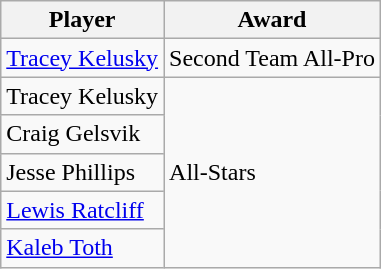<table class="wikitable">
<tr>
<th>Player</th>
<th>Award</th>
</tr>
<tr>
<td><a href='#'>Tracey Kelusky</a></td>
<td>Second Team All-Pro</td>
</tr>
<tr>
<td>Tracey Kelusky</td>
<td rowspan=5>All-Stars</td>
</tr>
<tr>
<td>Craig Gelsvik</td>
</tr>
<tr>
<td>Jesse Phillips</td>
</tr>
<tr>
<td><a href='#'>Lewis Ratcliff</a></td>
</tr>
<tr>
<td><a href='#'>Kaleb Toth</a></td>
</tr>
</table>
